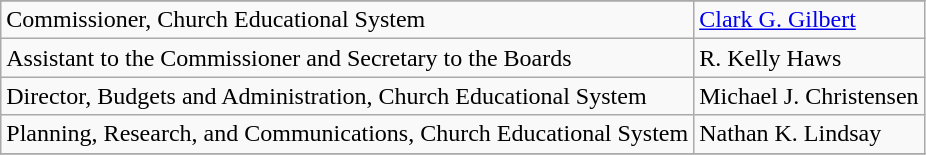<table class=wikitable>
<tr>
</tr>
<tr>
<td>Commissioner, Church Educational System</td>
<td><a href='#'>Clark G. Gilbert</a></td>
</tr>
<tr>
<td>Assistant to the Commissioner and Secretary to the Boards</td>
<td>R. Kelly Haws</td>
</tr>
<tr>
<td>Director, Budgets and Administration, Church Educational System</td>
<td>Michael J. Christensen</td>
</tr>
<tr>
<td>Planning, Research, and Communications, Church Educational System</td>
<td>Nathan K. Lindsay</td>
</tr>
<tr>
</tr>
</table>
